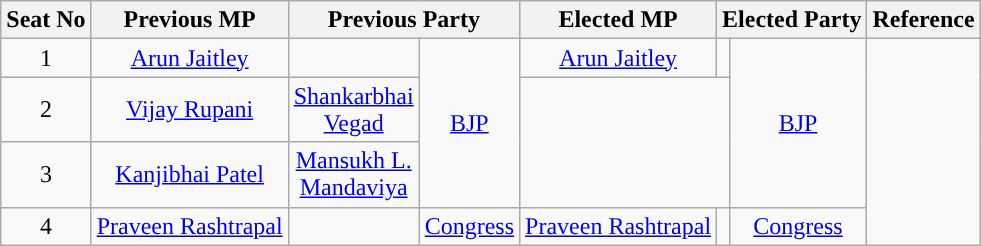<table class="wikitable">
<tr>
<th>Seat No</th>
<th>Previous MP</th>
<th colspan=2>Previous Party</th>
<th>Elected MP</th>
<th colspan=2>Elected Party</th>
<th>Reference</th>
</tr>
<tr style="text-align:center;">
<td>1</td>
<td><a href='#'>Arun Jaitley</a></td>
<td width="1px"></td>
<td rowspan=3><a href='#'>BJP</a></td>
<td><a href='#'>Arun Jaitley</a></td>
<td width="1px"></td>
<td rowspan=3><a href='#'>BJP</a></td>
<td rowspan=4></td>
</tr>
<tr style="text-align:center;">
<td>2</td>
<td><a href='#'>Vijay Rupani</a></td>
<td><a href='#'>Shankarbhai Vegad</a></td>
</tr>
<tr style="text-align:center;">
<td>3</td>
<td><a href='#'>Kanjibhai Patel</a></td>
<td><a href='#'>Mansukh L. Mandaviya</a></td>
</tr>
<tr style="text-align:center;">
<td>4</td>
<td><a href='#'>Praveen Rashtrapal</a></td>
<td width="1px"></td>
<td><a href='#'>Congress</a></td>
<td><a href='#'>Praveen Rashtrapal</a></td>
<td width="1px"></td>
<td><a href='#'>Congress</a></td>
</tr>
</table>
